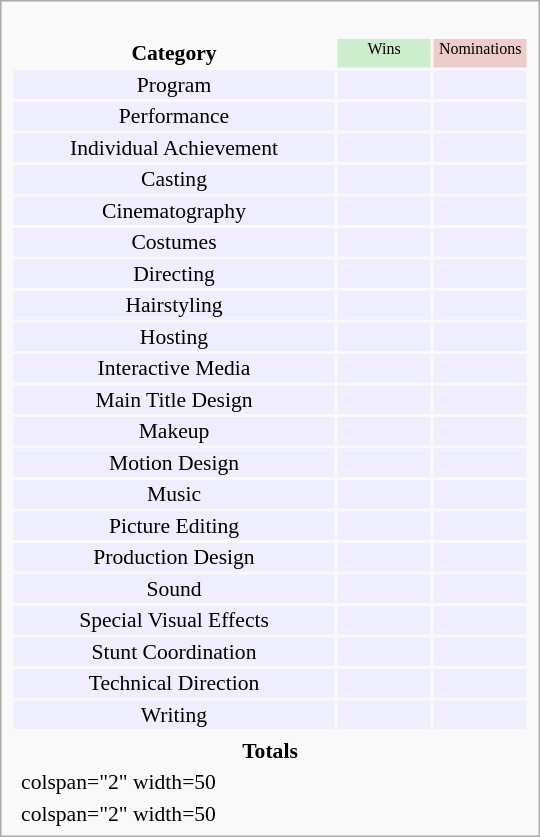<table class="infobox" style="width: 25em; text-align: left; font-size: 90%; vertical-align: middle;">
<tr>
<td colspan="3" style="text-align:center;"><br><table class="collapsible" style="width:100%;">
<tr>
<th style="vertical-align: middle;">Category</th>
<td style="background:#cceecc; font-size:8pt;" width="60px">Wins</td>
<td style="background:#eecccc; font-size:8pt;" width="60px">Nominations</td>
</tr>
<tr bgcolor=#eeeeff>
<td align="center">Program</td>
<td></td>
<td></td>
</tr>
<tr bgcolor=#eeeeff>
<td align="center">Performance</td>
<td></td>
<td></td>
</tr>
<tr bgcolor=#eeeeff>
<td align="center">Individual Achievement</td>
<td></td>
<td></td>
</tr>
<tr bgcolor=#eeeeff>
<td align="center">Casting</td>
<td></td>
<td></td>
</tr>
<tr bgcolor=#eeeeff>
<td align="center">Cinematography</td>
<td></td>
<td></td>
</tr>
<tr bgcolor=#eeeeff>
<td align="center">Costumes</td>
<td></td>
<td></td>
</tr>
<tr bgcolor=#eeeeff>
<td align="center">Directing</td>
<td></td>
<td></td>
</tr>
<tr bgcolor=#eeeeff>
<td align="center">Hairstyling</td>
<td></td>
<td></td>
</tr>
<tr bgcolor=#eeeeff>
<td align="center">Hosting</td>
<td></td>
<td></td>
</tr>
<tr bgcolor=#eeeeff>
<td align="center">Interactive Media</td>
<td></td>
<td></td>
</tr>
<tr bgcolor=#eeeeff>
<td align="center">Main Title Design</td>
<td></td>
<td></td>
</tr>
<tr bgcolor=#eeeeff>
<td align="center">Makeup</td>
<td></td>
<td></td>
</tr>
<tr bgcolor=#eeeeff>
<td align="center">Motion Design</td>
<td></td>
<td></td>
</tr>
<tr bgcolor=#eeeeff>
<td align="center">Music</td>
<td></td>
<td></td>
</tr>
<tr bgcolor=#eeeeff>
<td align="center">Picture Editing</td>
<td></td>
<td></td>
</tr>
<tr bgcolor=#eeeeff>
<td align="center">Production Design</td>
<td></td>
<td></td>
</tr>
<tr bgcolor=#eeeeff>
<td align="center">Sound</td>
<td></td>
<td></td>
</tr>
<tr bgcolor=#eeeeff>
<td align="center">Special Visual Effects</td>
<td></td>
<td></td>
</tr>
<tr bgcolor=#eeeeff>
<td align="center">Stunt Coordination</td>
<td></td>
<td></td>
</tr>
<tr bgcolor=#eeeeff>
<td align="center">Technical Direction</td>
<td></td>
<td></td>
</tr>
<tr bgcolor=#eeeeff>
<td align="center">Writing</td>
<td></td>
<td></td>
</tr>
</table>
</td>
</tr>
<tr>
<td colspan="3" style="text-align:center;"><strong>Totals</strong></td>
</tr>
<tr>
<td></td>
<td>colspan="2" width=50 </td>
</tr>
<tr>
<td></td>
<td>colspan="2" width=50 </td>
</tr>
</table>
